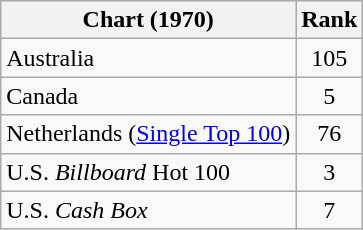<table class="wikitable sortable">
<tr>
<th align="left">Chart (1970)</th>
<th style="text-align:center;">Rank</th>
</tr>
<tr>
<td>Australia</td>
<td style="text-align:center;">105</td>
</tr>
<tr>
<td>Canada</td>
<td style="text-align:center;">5</td>
</tr>
<tr>
<td>Netherlands (<a href='#'>Single Top 100</a>)</td>
<td align="center">76</td>
</tr>
<tr>
<td>U.S. <em>Billboard</em> Hot 100</td>
<td style="text-align:center;">3</td>
</tr>
<tr>
<td>U.S. <em>Cash Box</em></td>
<td style="text-align:center;">7</td>
</tr>
</table>
